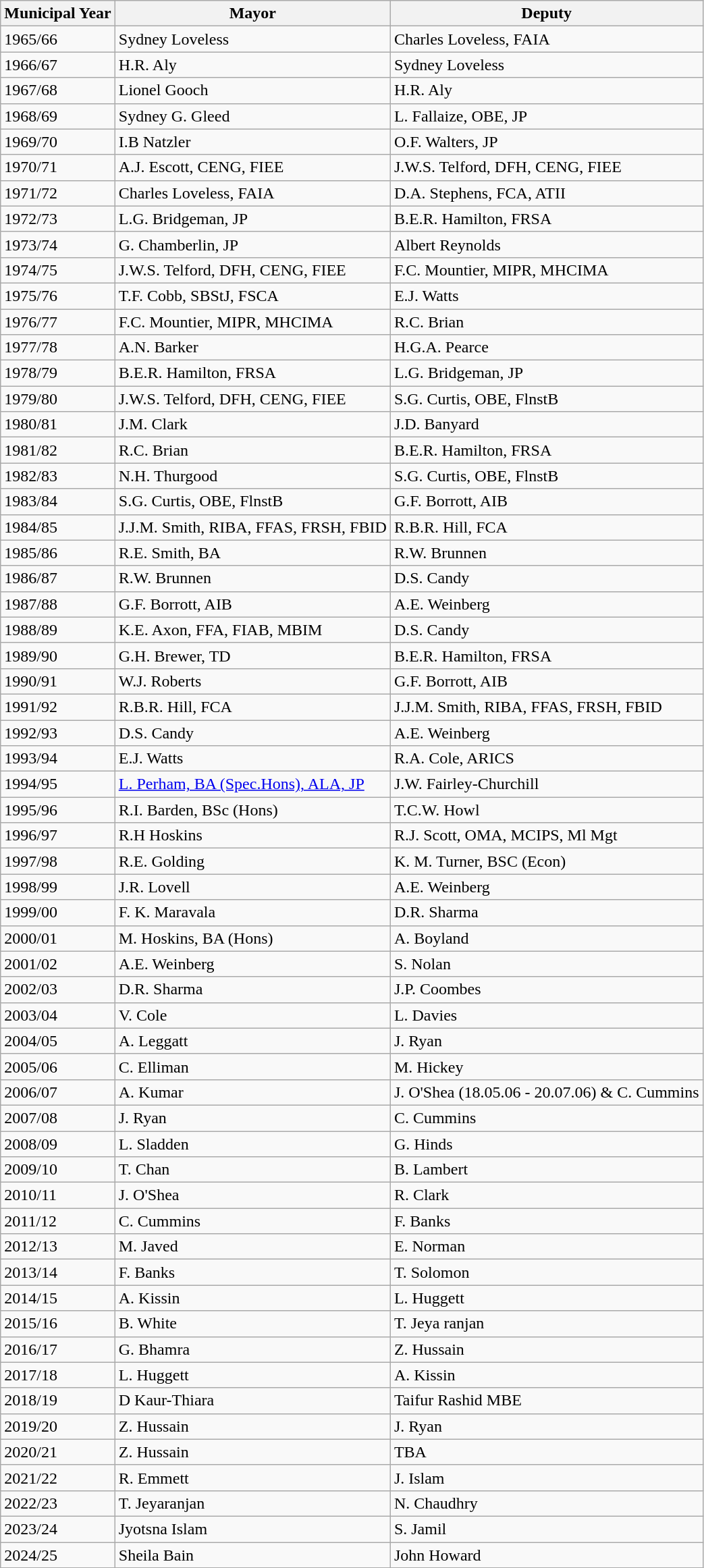<table class="wikitable">
<tr>
<th>Municipal Year</th>
<th>Mayor</th>
<th>Deputy</th>
</tr>
<tr>
<td>1965/66</td>
<td>Sydney Loveless</td>
<td>Charles Loveless, FAIA</td>
</tr>
<tr>
<td>1966/67</td>
<td>H.R. Aly</td>
<td>Sydney Loveless</td>
</tr>
<tr>
<td>1967/68</td>
<td>Lionel Gooch</td>
<td>H.R. Aly</td>
</tr>
<tr>
<td>1968/69</td>
<td>Sydney G. Gleed</td>
<td>L. Fallaize, OBE, JP</td>
</tr>
<tr>
<td>1969/70</td>
<td>I.B Natzler</td>
<td>O.F. Walters, JP</td>
</tr>
<tr>
<td>1970/71</td>
<td>A.J. Escott, CENG, FIEE</td>
<td>J.W.S. Telford, DFH, CENG, FIEE</td>
</tr>
<tr>
<td>1971/72</td>
<td>Charles Loveless, FAIA</td>
<td>D.A. Stephens, FCA, ATII</td>
</tr>
<tr>
<td>1972/73</td>
<td>L.G. Bridgeman, JP</td>
<td>B.E.R. Hamilton, FRSA</td>
</tr>
<tr>
<td>1973/74</td>
<td>G. Chamberlin, JP</td>
<td>Albert Reynolds</td>
</tr>
<tr>
<td>1974/75</td>
<td>J.W.S. Telford, DFH, CENG, FIEE</td>
<td>F.C. Mountier, MIPR, MHCIMA</td>
</tr>
<tr>
<td>1975/76</td>
<td>T.F. Cobb, SBStJ, FSCA</td>
<td>E.J. Watts</td>
</tr>
<tr>
<td>1976/77</td>
<td>F.C. Mountier, MIPR, MHCIMA</td>
<td>R.C. Brian</td>
</tr>
<tr>
<td>1977/78</td>
<td>A.N. Barker</td>
<td>H.G.A. Pearce</td>
</tr>
<tr>
<td>1978/79</td>
<td>B.E.R. Hamilton, FRSA</td>
<td>L.G. Bridgeman, JP</td>
</tr>
<tr>
<td>1979/80</td>
<td>J.W.S. Telford, DFH, CENG, FIEE</td>
<td>S.G. Curtis, OBE, FlnstB</td>
</tr>
<tr>
<td>1980/81</td>
<td>J.M. Clark</td>
<td>J.D. Banyard</td>
</tr>
<tr>
<td>1981/82</td>
<td>R.C. Brian</td>
<td>B.E.R. Hamilton, FRSA</td>
</tr>
<tr>
<td>1982/83</td>
<td>N.H. Thurgood</td>
<td>S.G. Curtis, OBE, FlnstB</td>
</tr>
<tr>
<td>1983/84</td>
<td>S.G. Curtis, OBE, FlnstB</td>
<td>G.F. Borrott, AIB</td>
</tr>
<tr>
<td>1984/85</td>
<td>J.J.M. Smith, RIBA, FFAS, FRSH, FBID</td>
<td>R.B.R. Hill, FCA</td>
</tr>
<tr>
<td>1985/86</td>
<td>R.E. Smith, BA</td>
<td>R.W. Brunnen</td>
</tr>
<tr>
<td>1986/87</td>
<td>R.W. Brunnen</td>
<td>D.S. Candy</td>
</tr>
<tr>
<td>1987/88</td>
<td>G.F. Borrott, AIB</td>
<td>A.E. Weinberg</td>
</tr>
<tr>
<td>1988/89</td>
<td>K.E. Axon, FFA, FIAB, MBIM</td>
<td>D.S. Candy</td>
</tr>
<tr>
<td>1989/90</td>
<td>G.H. Brewer, TD</td>
<td>B.E.R. Hamilton, FRSA</td>
</tr>
<tr>
<td>1990/91</td>
<td>W.J. Roberts</td>
<td>G.F. Borrott, AIB</td>
</tr>
<tr>
<td>1991/92</td>
<td>R.B.R. Hill, FCA</td>
<td>J.J.M. Smith, RIBA, FFAS, FRSH, FBID</td>
</tr>
<tr>
<td>1992/93</td>
<td>D.S. Candy</td>
<td>A.E. Weinberg</td>
</tr>
<tr>
<td>1993/94</td>
<td>E.J. Watts</td>
<td>R.A. Cole, ARICS</td>
</tr>
<tr>
<td>1994/95</td>
<td><a href='#'>L. Perham, BA (Spec.Hons), ALA, JP</a></td>
<td>J.W. Fairley-Churchill</td>
</tr>
<tr>
<td>1995/96</td>
<td>R.I. Barden, BSc (Hons)</td>
<td>T.C.W. Howl</td>
</tr>
<tr>
<td>1996/97</td>
<td>R.H Hoskins</td>
<td>R.J. Scott, OMA, MCIPS, Ml Mgt</td>
</tr>
<tr>
<td>1997/98</td>
<td>R.E. Golding</td>
<td>K. M. Turner, BSC (Econ)</td>
</tr>
<tr>
<td>1998/99</td>
<td>J.R. Lovell</td>
<td>A.E. Weinberg</td>
</tr>
<tr>
<td>1999/00</td>
<td>F. K. Maravala</td>
<td>D.R. Sharma</td>
</tr>
<tr>
<td>2000/01</td>
<td>M. Hoskins, BA (Hons)</td>
<td>A. Boyland</td>
</tr>
<tr>
<td>2001/02</td>
<td>A.E. Weinberg</td>
<td>S. Nolan</td>
</tr>
<tr>
<td>2002/03</td>
<td>D.R. Sharma</td>
<td>J.P. Coombes</td>
</tr>
<tr>
<td>2003/04</td>
<td>V. Cole</td>
<td>L. Davies</td>
</tr>
<tr>
<td>2004/05</td>
<td>A. Leggatt</td>
<td>J. Ryan</td>
</tr>
<tr>
<td>2005/06</td>
<td>C. Elliman</td>
<td>M. Hickey</td>
</tr>
<tr>
<td>2006/07</td>
<td>A. Kumar</td>
<td>J. O'Shea (18.05.06 - 20.07.06) & C. Cummins</td>
</tr>
<tr>
<td>2007/08</td>
<td>J. Ryan</td>
<td>C. Cummins</td>
</tr>
<tr>
<td>2008/09</td>
<td>L. Sladden</td>
<td>G. Hinds</td>
</tr>
<tr>
<td>2009/10</td>
<td>T. Chan</td>
<td>B. Lambert</td>
</tr>
<tr>
<td>2010/11</td>
<td>J. O'Shea</td>
<td>R. Clark</td>
</tr>
<tr>
<td>2011/12</td>
<td>C. Cummins</td>
<td>F. Banks</td>
</tr>
<tr>
<td>2012/13</td>
<td>M. Javed</td>
<td>E. Norman</td>
</tr>
<tr>
<td>2013/14</td>
<td>F. Banks</td>
<td>T. Solomon</td>
</tr>
<tr>
<td>2014/15</td>
<td>A. Kissin</td>
<td>L. Huggett</td>
</tr>
<tr>
<td>2015/16</td>
<td>B. White</td>
<td>T. Jeya ranjan</td>
</tr>
<tr>
<td>2016/17</td>
<td>G. Bhamra</td>
<td>Z. Hussain</td>
</tr>
<tr>
<td>2017/18</td>
<td>L. Huggett</td>
<td>A. Kissin</td>
</tr>
<tr>
<td>2018/19</td>
<td>D Kaur-Thiara</td>
<td>Taifur Rashid MBE</td>
</tr>
<tr>
<td>2019/20</td>
<td>Z. Hussain</td>
<td>J. Ryan</td>
</tr>
<tr>
<td>2020/21</td>
<td>Z. Hussain</td>
<td>TBA</td>
</tr>
<tr>
<td>2021/22</td>
<td>R. Emmett</td>
<td>J. Islam</td>
</tr>
<tr>
<td>2022/23</td>
<td>T. Jeyaranjan</td>
<td>N. Chaudhry</td>
</tr>
<tr>
<td>2023/24</td>
<td>Jyotsna Islam</td>
<td>S. Jamil</td>
</tr>
<tr>
<td>2024/25</td>
<td>Sheila Bain</td>
<td>John Howard</td>
</tr>
</table>
